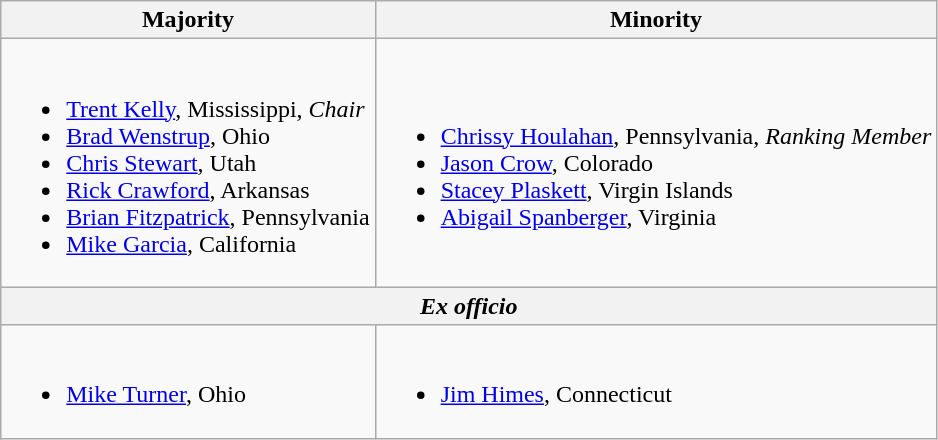<table class=wikitable>
<tr>
<th>Majority</th>
<th>Minority</th>
</tr>
<tr>
<td><br><ul><li><a href='#'>Trent Kelly</a>, Mississippi, <em>Chair</em></li><li><a href='#'>Brad Wenstrup</a>, Ohio</li><li><a href='#'>Chris Stewart</a>, Utah</li><li><a href='#'>Rick Crawford</a>, Arkansas</li><li><a href='#'>Brian Fitzpatrick</a>, Pennsylvania</li><li><a href='#'>Mike Garcia</a>, California</li></ul></td>
<td><br><ul><li><a href='#'>Chrissy Houlahan</a>, Pennsylvania, <em>Ranking Member</em></li><li><a href='#'>Jason Crow</a>, Colorado</li><li><a href='#'>Stacey Plaskett</a>, Virgin Islands</li><li><a href='#'>Abigail Spanberger</a>, Virginia</li></ul></td>
</tr>
<tr>
<th colspan=2><em>Ex officio</em></th>
</tr>
<tr>
<td><br><ul><li><a href='#'>Mike Turner</a>, Ohio</li></ul></td>
<td><br><ul><li><a href='#'>Jim Himes</a>, Connecticut</li></ul></td>
</tr>
</table>
